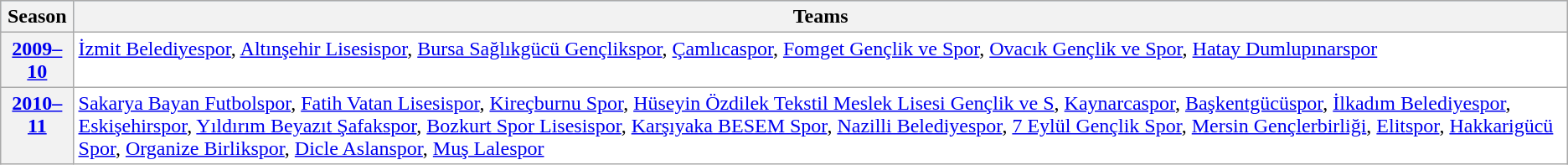<table class="wikitable">
<tr style="background-color:#ABCDEF">
<th>Season</th>
<th>Teams</th>
</tr>
<tr align="left" valign="top" bgcolor="#ffffff">
<th><a href='#'>2009–10</a></th>
<td><a href='#'>İzmit Belediyespor</a>, <a href='#'>Altınşehir Lisesispor</a>, <a href='#'>Bursa Sağlıkgücü Gençlikspor</a>, <a href='#'>Çamlıcaspor</a>, <a href='#'>Fomget Gençlik ve Spor</a>, <a href='#'>Ovacık Gençlik ve Spor</a>, <a href='#'>Hatay Dumlupınarspor</a></td>
</tr>
<tr align="left" valign="top" bgcolor="#ffffff">
<th><a href='#'>2010–11</a></th>
<td><a href='#'>Sakarya Bayan Futbolspor</a>, <a href='#'>Fatih Vatan Lisesispor</a>, <a href='#'>Kireçburnu Spor</a>, <a href='#'>Hüseyin Özdilek Tekstil Meslek Lisesi Gençlik ve S</a>, <a href='#'>Kaynarcaspor</a>, <a href='#'>Başkentgücüspor</a>, <a href='#'>İlkadım Belediyespor</a>, <a href='#'>Eskişehirspor</a>, <a href='#'>Yıldırım Beyazıt Şafakspor</a>, <a href='#'>Bozkurt Spor Lisesispor</a>, <a href='#'>Karşıyaka BESEM Spor</a>, <a href='#'>Nazilli Belediyespor</a>, <a href='#'>7 Eylül Gençlik Spor</a>, <a href='#'>Mersin Gençlerbirliği</a>, <a href='#'>Elitspor</a>, <a href='#'>Hakkarigücü Spor</a>, <a href='#'>Organize Birlikspor</a>, <a href='#'>Dicle Aslanspor</a>, <a href='#'>Muş Lalespor</a></td>
</tr>
</table>
